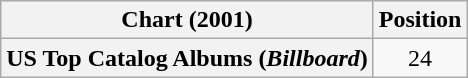<table class="wikitable plainrowheaders" style="text-align:center">
<tr>
<th scope="col">Chart (2001)</th>
<th scope="col">Position</th>
</tr>
<tr>
<th scope="row">US Top Catalog Albums (<em>Billboard</em>)</th>
<td>24</td>
</tr>
</table>
